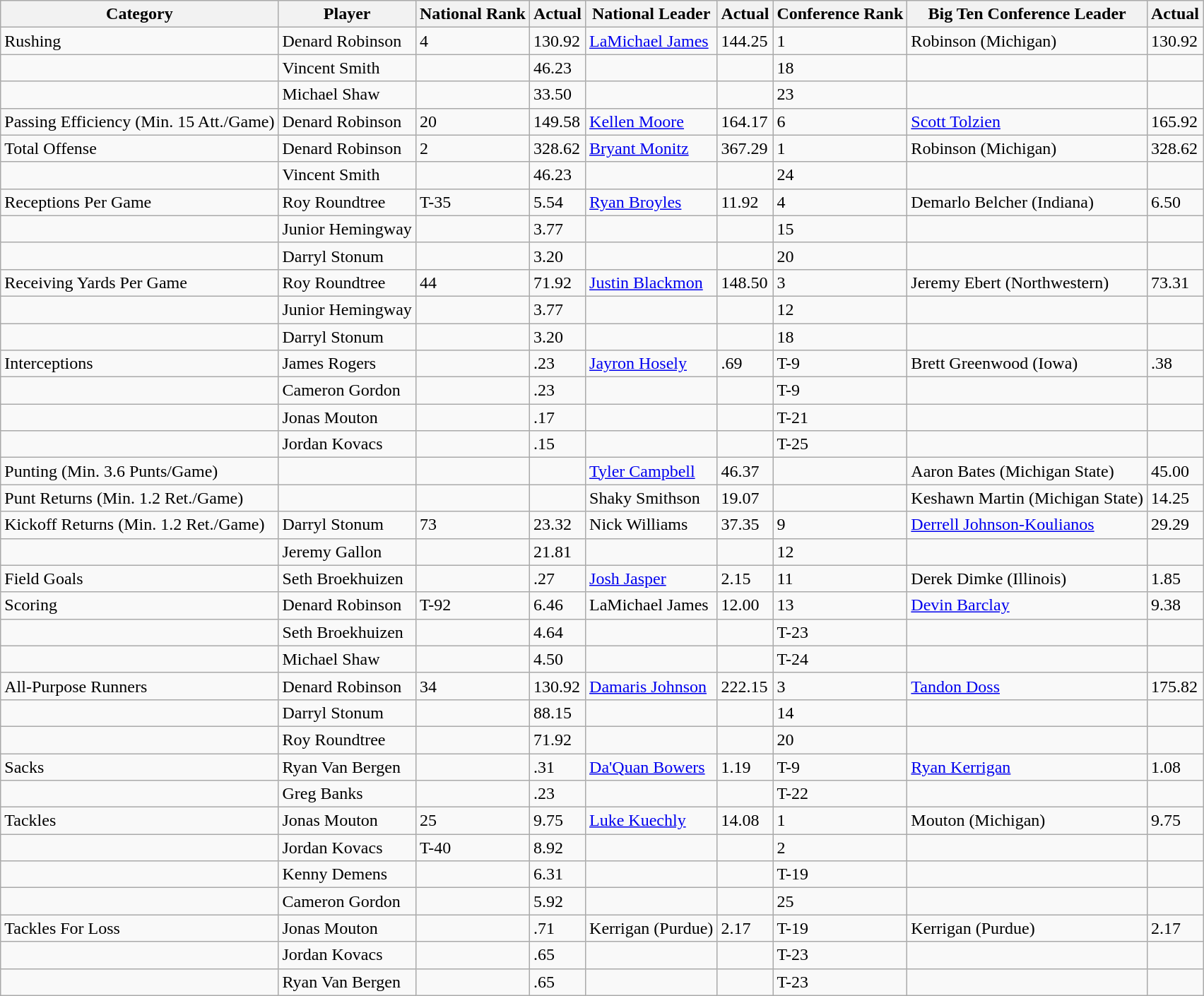<table class="wikitable" style="text-align:left">
<tr>
<th>Category</th>
<th>Player</th>
<th>National Rank</th>
<th>Actual</th>
<th>National Leader</th>
<th>Actual</th>
<th>Conference Rank</th>
<th>Big Ten Conference Leader</th>
<th>Actual</th>
</tr>
<tr>
<td>Rushing</td>
<td>Denard Robinson</td>
<td>4</td>
<td>130.92</td>
<td><a href='#'>LaMichael James</a></td>
<td>144.25</td>
<td>1</td>
<td>Robinson (Michigan)</td>
<td>130.92</td>
</tr>
<tr>
<td></td>
<td>Vincent Smith</td>
<td></td>
<td>46.23</td>
<td></td>
<td></td>
<td>18</td>
<td></td>
<td></td>
</tr>
<tr>
<td></td>
<td>Michael Shaw</td>
<td></td>
<td>33.50</td>
<td></td>
<td></td>
<td>23</td>
<td></td>
<td></td>
</tr>
<tr>
<td>Passing Efficiency (Min. 15 Att./Game)</td>
<td>Denard Robinson</td>
<td>20</td>
<td>149.58</td>
<td><a href='#'>Kellen Moore</a></td>
<td>164.17</td>
<td>6</td>
<td><a href='#'>Scott Tolzien</a></td>
<td>165.92</td>
</tr>
<tr>
<td>Total Offense</td>
<td>Denard Robinson</td>
<td>2</td>
<td>328.62</td>
<td><a href='#'>Bryant Monitz</a></td>
<td>367.29</td>
<td>1</td>
<td>Robinson (Michigan)</td>
<td>328.62</td>
</tr>
<tr>
<td></td>
<td>Vincent Smith</td>
<td></td>
<td>46.23</td>
<td></td>
<td></td>
<td>24</td>
<td></td>
<td></td>
</tr>
<tr>
<td>Receptions Per Game</td>
<td>Roy Roundtree</td>
<td>T-35</td>
<td>5.54</td>
<td><a href='#'>Ryan Broyles</a></td>
<td>11.92</td>
<td>4</td>
<td>Demarlo Belcher (Indiana)</td>
<td>6.50</td>
</tr>
<tr>
<td></td>
<td>Junior Hemingway</td>
<td></td>
<td>3.77</td>
<td></td>
<td></td>
<td>15</td>
<td></td>
<td></td>
</tr>
<tr>
<td></td>
<td>Darryl Stonum</td>
<td></td>
<td>3.20</td>
<td></td>
<td></td>
<td>20</td>
<td></td>
<td></td>
</tr>
<tr>
<td>Receiving Yards Per Game</td>
<td>Roy Roundtree</td>
<td>44</td>
<td>71.92</td>
<td><a href='#'>Justin Blackmon</a></td>
<td>148.50</td>
<td>3</td>
<td>Jeremy Ebert (Northwestern)</td>
<td>73.31</td>
</tr>
<tr>
<td></td>
<td>Junior Hemingway</td>
<td></td>
<td>3.77</td>
<td></td>
<td></td>
<td>12</td>
<td></td>
<td></td>
</tr>
<tr>
<td></td>
<td>Darryl Stonum</td>
<td></td>
<td>3.20</td>
<td></td>
<td></td>
<td>18</td>
<td></td>
<td></td>
</tr>
<tr>
<td>Interceptions</td>
<td>James Rogers</td>
<td></td>
<td>.23</td>
<td><a href='#'>Jayron Hosely</a></td>
<td>.69</td>
<td>T-9</td>
<td>Brett Greenwood (Iowa)</td>
<td>.38</td>
</tr>
<tr>
<td></td>
<td>Cameron Gordon</td>
<td></td>
<td>.23</td>
<td></td>
<td></td>
<td>T-9</td>
<td></td>
<td></td>
</tr>
<tr>
<td></td>
<td>Jonas Mouton</td>
<td></td>
<td>.17</td>
<td></td>
<td></td>
<td>T-21</td>
<td></td>
<td></td>
</tr>
<tr>
<td></td>
<td>Jordan Kovacs</td>
<td></td>
<td>.15</td>
<td></td>
<td></td>
<td>T-25</td>
<td></td>
<td></td>
</tr>
<tr>
<td>Punting (Min. 3.6 Punts/Game)</td>
<td></td>
<td></td>
<td></td>
<td><a href='#'>Tyler Campbell</a></td>
<td>46.37</td>
<td></td>
<td>Aaron Bates (Michigan State)</td>
<td>45.00</td>
</tr>
<tr>
<td>Punt Returns (Min. 1.2 Ret./Game)</td>
<td></td>
<td></td>
<td></td>
<td>Shaky Smithson</td>
<td>19.07</td>
<td></td>
<td>Keshawn Martin (Michigan State)</td>
<td>14.25</td>
</tr>
<tr>
<td>Kickoff Returns (Min. 1.2 Ret./Game)</td>
<td>Darryl Stonum</td>
<td>73</td>
<td>23.32</td>
<td>Nick Williams</td>
<td>37.35</td>
<td>9</td>
<td><a href='#'>Derrell Johnson-Koulianos</a></td>
<td>29.29</td>
</tr>
<tr>
<td></td>
<td>Jeremy Gallon</td>
<td></td>
<td>21.81</td>
<td></td>
<td></td>
<td>12</td>
<td></td>
<td></td>
</tr>
<tr>
<td>Field Goals</td>
<td>Seth Broekhuizen</td>
<td></td>
<td>.27</td>
<td><a href='#'>Josh Jasper</a></td>
<td>2.15</td>
<td>11</td>
<td>Derek Dimke (Illinois)</td>
<td>1.85</td>
</tr>
<tr>
<td>Scoring</td>
<td>Denard Robinson</td>
<td>T-92</td>
<td>6.46</td>
<td>LaMichael James</td>
<td>12.00</td>
<td>13</td>
<td><a href='#'>Devin Barclay</a></td>
<td>9.38</td>
</tr>
<tr>
<td></td>
<td>Seth Broekhuizen</td>
<td></td>
<td>4.64</td>
<td></td>
<td></td>
<td>T-23</td>
<td></td>
<td></td>
</tr>
<tr>
<td></td>
<td>Michael Shaw</td>
<td></td>
<td>4.50</td>
<td></td>
<td></td>
<td>T-24</td>
<td></td>
<td></td>
</tr>
<tr>
<td>All-Purpose Runners</td>
<td>Denard Robinson</td>
<td>34</td>
<td>130.92</td>
<td><a href='#'>Damaris Johnson</a></td>
<td>222.15</td>
<td>3</td>
<td><a href='#'>Tandon Doss</a></td>
<td>175.82</td>
</tr>
<tr>
<td></td>
<td>Darryl Stonum</td>
<td></td>
<td>88.15</td>
<td></td>
<td></td>
<td>14</td>
<td></td>
<td></td>
</tr>
<tr>
<td></td>
<td>Roy Roundtree</td>
<td></td>
<td>71.92</td>
<td></td>
<td></td>
<td>20</td>
<td></td>
<td></td>
</tr>
<tr>
<td>Sacks</td>
<td>Ryan Van Bergen</td>
<td></td>
<td>.31</td>
<td><a href='#'>Da'Quan Bowers</a></td>
<td>1.19</td>
<td>T-9</td>
<td><a href='#'>Ryan Kerrigan</a></td>
<td>1.08</td>
</tr>
<tr>
<td></td>
<td>Greg Banks</td>
<td></td>
<td>.23</td>
<td></td>
<td></td>
<td>T-22</td>
<td></td>
<td></td>
</tr>
<tr>
<td>Tackles</td>
<td>Jonas Mouton</td>
<td>25</td>
<td>9.75</td>
<td><a href='#'>Luke Kuechly</a></td>
<td>14.08</td>
<td>1</td>
<td>Mouton (Michigan)</td>
<td>9.75</td>
</tr>
<tr>
<td></td>
<td>Jordan Kovacs</td>
<td>T-40</td>
<td>8.92</td>
<td></td>
<td></td>
<td>2</td>
<td></td>
<td></td>
</tr>
<tr>
<td></td>
<td>Kenny Demens</td>
<td></td>
<td>6.31</td>
<td></td>
<td></td>
<td>T-19</td>
<td></td>
<td></td>
</tr>
<tr>
<td></td>
<td>Cameron Gordon</td>
<td></td>
<td>5.92</td>
<td></td>
<td></td>
<td>25</td>
<td></td>
<td></td>
</tr>
<tr>
<td>Tackles For Loss</td>
<td>Jonas Mouton</td>
<td></td>
<td>.71</td>
<td>Kerrigan (Purdue)</td>
<td>2.17</td>
<td>T-19</td>
<td>Kerrigan (Purdue)</td>
<td>2.17</td>
</tr>
<tr>
<td></td>
<td>Jordan Kovacs</td>
<td></td>
<td>.65</td>
<td></td>
<td></td>
<td>T-23</td>
<td></td>
<td></td>
</tr>
<tr>
<td></td>
<td>Ryan Van Bergen</td>
<td></td>
<td>.65</td>
<td></td>
<td></td>
<td>T-23</td>
<td></td>
<td></td>
</tr>
</table>
